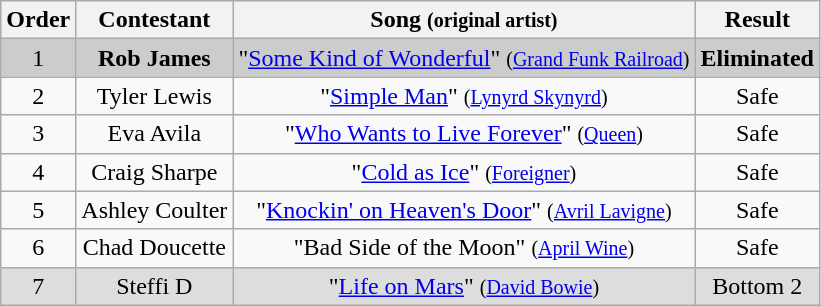<table class="wikitable plainrowheaders" style="text-align:center;">
<tr>
<th>Order</th>
<th>Contestant</th>
<th>Song <small>(original artist)</small></th>
<th>Result</th>
</tr>
<tr style="background:#ccc;">
<td>1</td>
<td><strong>Rob James</strong></td>
<td>"<a href='#'>Some Kind of Wonderful</a>" <small>(<a href='#'>Grand Funk Railroad</a>)</small></td>
<td><strong>Eliminated</strong></td>
</tr>
<tr>
<td>2</td>
<td>Tyler Lewis</td>
<td>"<a href='#'>Simple Man</a>" <small>(<a href='#'>Lynyrd Skynyrd</a>)</small></td>
<td>Safe</td>
</tr>
<tr>
<td>3</td>
<td>Eva Avila</td>
<td>"<a href='#'>Who Wants to Live Forever</a>" <small>(<a href='#'>Queen</a>)</small></td>
<td>Safe</td>
</tr>
<tr>
<td>4</td>
<td>Craig Sharpe</td>
<td>"<a href='#'>Cold as Ice</a>" <small>(<a href='#'>Foreigner</a>)</small></td>
<td>Safe</td>
</tr>
<tr>
<td>5</td>
<td>Ashley Coulter</td>
<td>"<a href='#'>Knockin' on Heaven's Door</a>" <small>(<a href='#'>Avril Lavigne</a>)</small></td>
<td>Safe</td>
</tr>
<tr>
<td>6</td>
<td>Chad Doucette</td>
<td>"Bad Side of the Moon" <small>(<a href='#'>April Wine</a>)</small></td>
<td>Safe</td>
</tr>
<tr style="background:#ddd;">
<td>7</td>
<td>Steffi D</td>
<td>"<a href='#'>Life on Mars</a>" <small>(<a href='#'>David Bowie</a>)</small></td>
<td>Bottom 2</td>
</tr>
</table>
